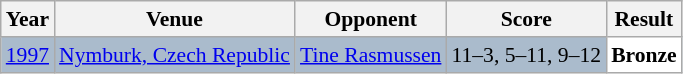<table class="sortable wikitable" style="font-size: 90%;">
<tr>
<th>Year</th>
<th>Venue</th>
<th>Opponent</th>
<th>Score</th>
<th>Result</th>
</tr>
<tr style="background:#AABBCC">
<td align="center"><a href='#'>1997</a></td>
<td align="left"><a href='#'>Nymburk, Czech Republic</a></td>
<td align="left"> <a href='#'>Tine Rasmussen</a></td>
<td align="left">11–3, 5–11, 9–12</td>
<td style="text-align:left; background:white"> <strong>Bronze</strong></td>
</tr>
</table>
